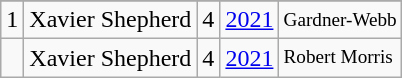<table class="wikitable">
<tr>
</tr>
<tr>
<td>1</td>
<td>Xavier Shepherd</td>
<td>4</td>
<td><a href='#'>2021</a></td>
<td style="font-size:80%;">Gardner-Webb</td>
</tr>
<tr>
<td></td>
<td>Xavier Shepherd</td>
<td>4</td>
<td><a href='#'>2021</a></td>
<td style="font-size:80%;">Robert Morris</td>
</tr>
</table>
